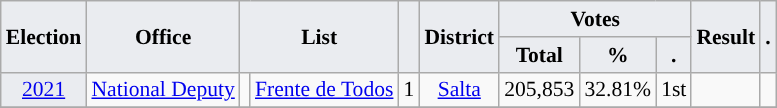<table class="wikitable" style="font-size:90%; text-align:center;">
<tr>
<th style="background-color:#EAECF0;" rowspan=2>Election</th>
<th style="background-color:#EAECF0;" rowspan=2>Office</th>
<th style="background-color:#EAECF0;" colspan=2 rowspan=2>List</th>
<th style="background-color:#EAECF0;" rowspan=2></th>
<th style="background-color:#EAECF0;" rowspan=2>District</th>
<th style="background-color:#EAECF0;" colspan=3>Votes</th>
<th style="background-color:#EAECF0;" rowspan=2>Result</th>
<th style="background-color:#EAECF0;" rowspan=2>.</th>
</tr>
<tr>
<th style="background-color:#EAECF0;">Total</th>
<th style="background-color:#EAECF0;">%</th>
<th style="background-color:#EAECF0;">.</th>
</tr>
<tr>
<td style="background-color:#EAECF0;"><a href='#'>2021</a></td>
<td><a href='#'>National Deputy</a></td>
<td style="background-color:"></td>
<td><a href='#'>Frente de Todos</a></td>
<td>1</td>
<td><a href='#'>Salta</a></td>
<td>205,853</td>
<td>32.81%</td>
<td>1st</td>
<td></td>
<td></td>
</tr>
<tr>
</tr>
</table>
